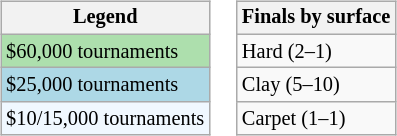<table>
<tr valign=top>
<td><br><table class="wikitable" style="font-size:85%;">
<tr>
<th>Legend</th>
</tr>
<tr style="background:#addfad;">
<td>$60,000 tournaments</td>
</tr>
<tr style="background:lightblue;">
<td>$25,000 tournaments</td>
</tr>
<tr style="background:#f0f8ff;">
<td>$10/15,000 tournaments</td>
</tr>
</table>
</td>
<td><br><table class="wikitable" style="font-size:85%;">
<tr>
<th>Finals by surface</th>
</tr>
<tr>
<td>Hard (2–1)</td>
</tr>
<tr>
<td>Clay (5–10)</td>
</tr>
<tr>
<td>Carpet (1–1)</td>
</tr>
</table>
</td>
</tr>
</table>
